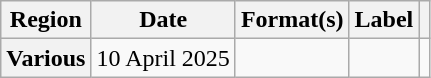<table class="wikitable plainrowheaders">
<tr>
<th scope="col">Region</th>
<th scope="col">Date</th>
<th scope="col">Format(s)</th>
<th scope="col">Label</th>
<th scope="col"></th>
</tr>
<tr>
<th scope="row">Various</th>
<td>10 April 2025</td>
<td></td>
<td></td>
<td style="text-align:center"></td>
</tr>
</table>
